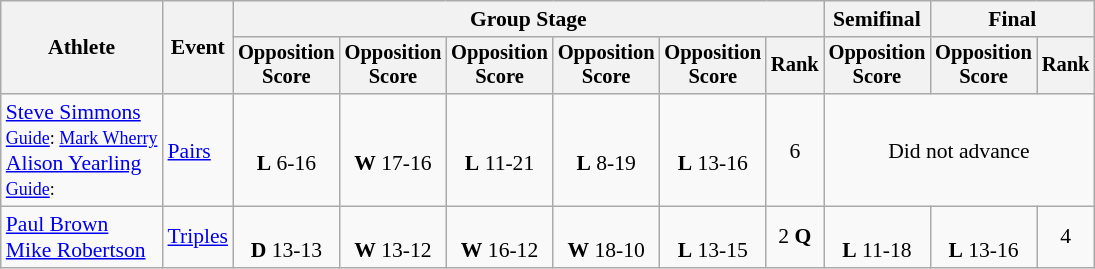<table class="wikitable" style="font-size:90%">
<tr>
<th rowspan=2>Athlete</th>
<th rowspan=2>Event</th>
<th colspan=6>Group Stage</th>
<th>Semifinal</th>
<th colspan=2>Final</th>
</tr>
<tr style="font-size:95%">
<th>Opposition<br>Score</th>
<th>Opposition<br>Score</th>
<th>Opposition<br>Score</th>
<th>Opposition<br>Score</th>
<th>Opposition<br>Score</th>
<th>Rank</th>
<th>Opposition<br>Score</th>
<th>Opposition<br>Score</th>
<th>Rank</th>
</tr>
<tr align=center>
<td align=left><a href='#'>Steve Simmons</a><br><small><a href='#'>Guide</a>: <a href='#'>Mark Wherry</a></small><br><a href='#'>Alison Yearling</a><br><small><a href='#'>Guide</a>: </small></td>
<td align=left><a href='#'>Pairs</a></td>
<td><br><strong>L</strong> 6-16</td>
<td><br><strong>W</strong> 17-16</td>
<td><br><strong>L</strong> 11-21</td>
<td><br><strong>L</strong> 8-19</td>
<td><br><strong>L</strong> 13-16</td>
<td>6</td>
<td colspan=3>Did not advance</td>
</tr>
<tr align=center>
<td align=left><a href='#'>Paul Brown</a><br><a href='#'>Mike Robertson</a><br></td>
<td align=left><a href='#'>Triples</a></td>
<td><br><strong>D</strong> 13-13</td>
<td><br><strong>W</strong> 13-12</td>
<td><br><strong>W</strong> 16-12</td>
<td><br><strong>W</strong> 18-10</td>
<td><br><strong>L</strong> 13-15</td>
<td>2 <strong>Q</strong></td>
<td><br><strong>L</strong> 11-18</td>
<td><br><strong>L</strong> 13-16</td>
<td>4</td>
</tr>
</table>
